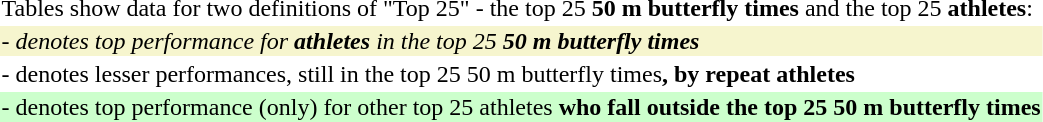<table style="wikitable">
<tr>
<td>Tables show data for two definitions of "Top 25" - the top 25 <strong>50 m butterfly times</strong> and the top 25 <strong>athletes</strong>:</td>
</tr>
<tr>
<td style="background: #f6F5CE"><em>- denotes top performance for <strong>athletes</strong> in the top 25 <strong>50 m butterfly times<strong><em></td>
</tr>
<tr>
<td></em>- denotes lesser performances, still in the top 25 </strong>50 m butterfly times<strong>, by repeat athletes<em></td>
</tr>
<tr>
<td style="background: #CCFFCC"></em>- denotes top performance (only) for other top 25 </strong>athletes<strong> who fall outside the top 25 50 m butterfly times<em></td>
</tr>
</table>
